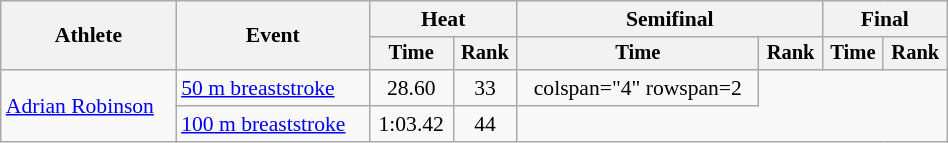<table class="wikitable" style="text-align:center; font-size:90%; width:50%;">
<tr>
<th rowspan="2">Athlete</th>
<th rowspan="2">Event</th>
<th colspan="2">Heat</th>
<th colspan="2">Semifinal</th>
<th colspan="2">Final</th>
</tr>
<tr style="font-size:95%">
<th>Time</th>
<th>Rank</th>
<th>Time</th>
<th>Rank</th>
<th>Time</th>
<th>Rank</th>
</tr>
<tr>
<td align=left rowspan=2><a href='#'>Adrian Robinson</a></td>
<td align=left><a href='#'>50 m breaststroke</a></td>
<td>28.60</td>
<td>33</td>
<td>colspan="4" rowspan=2 </td>
</tr>
<tr>
<td align=left><a href='#'>100 m breaststroke</a></td>
<td>1:03.42</td>
<td>44</td>
</tr>
</table>
